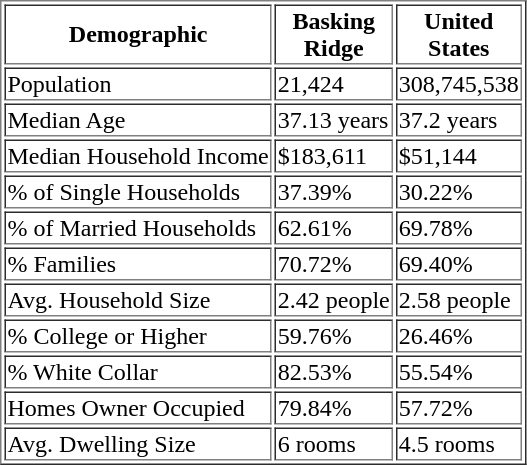<table border=1>
<tr>
<th>Demographic</th>
<th>Basking<br>Ridge</th>
<th>United<br>States</th>
</tr>
<tr>
<td>Population</td>
<td>21,424</td>
<td>308,745,538</td>
</tr>
<tr>
<td>Median Age</td>
<td>37.13 years</td>
<td>37.2 years</td>
</tr>
<tr>
<td>Median Household Income</td>
<td>$183,611</td>
<td>$51,144</td>
</tr>
<tr>
<td>% of Single Households</td>
<td>37.39%</td>
<td>30.22%</td>
</tr>
<tr>
<td>% of Married Households</td>
<td>62.61%</td>
<td>69.78%</td>
</tr>
<tr>
<td>% Families</td>
<td>70.72%</td>
<td>69.40%</td>
</tr>
<tr>
<td>Avg. Household Size</td>
<td>2.42 people</td>
<td>2.58 people</td>
</tr>
<tr>
<td>% College or Higher</td>
<td>59.76%</td>
<td>26.46%</td>
</tr>
<tr>
<td>% White Collar</td>
<td>82.53%</td>
<td>55.54%</td>
</tr>
<tr>
<td>Homes Owner Occupied</td>
<td>79.84%</td>
<td>57.72%</td>
</tr>
<tr>
<td>Avg. Dwelling Size</td>
<td>6 rooms</td>
<td>4.5 rooms</td>
</tr>
</table>
